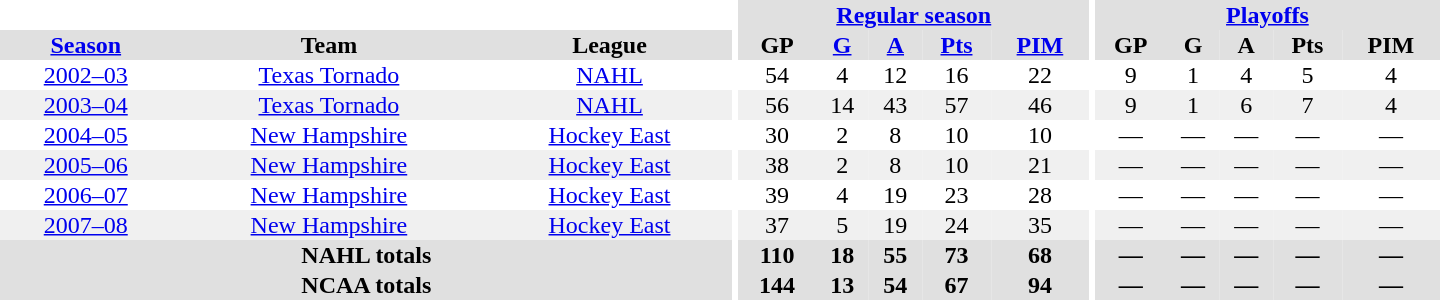<table border="0" cellpadding="1" cellspacing="0" style="text-align:center; width:60em">
<tr bgcolor="#e0e0e0">
<th colspan="3" bgcolor="#ffffff"></th>
<th rowspan="100" bgcolor="#ffffff"></th>
<th colspan="5"><a href='#'>Regular season</a></th>
<th rowspan="100" bgcolor="#ffffff"></th>
<th colspan="5"><a href='#'>Playoffs</a></th>
</tr>
<tr bgcolor="#e0e0e0">
<th><a href='#'>Season</a></th>
<th>Team</th>
<th>League</th>
<th>GP</th>
<th><a href='#'>G</a></th>
<th><a href='#'>A</a></th>
<th><a href='#'>Pts</a></th>
<th><a href='#'>PIM</a></th>
<th>GP</th>
<th>G</th>
<th>A</th>
<th>Pts</th>
<th>PIM</th>
</tr>
<tr>
<td><a href='#'>2002–03</a></td>
<td><a href='#'>Texas Tornado</a></td>
<td><a href='#'>NAHL</a></td>
<td>54</td>
<td>4</td>
<td>12</td>
<td>16</td>
<td>22</td>
<td>9</td>
<td>1</td>
<td>4</td>
<td>5</td>
<td>4</td>
</tr>
<tr bgcolor="f0f0f0">
<td><a href='#'>2003–04</a></td>
<td><a href='#'>Texas Tornado</a></td>
<td><a href='#'>NAHL</a></td>
<td>56</td>
<td>14</td>
<td>43</td>
<td>57</td>
<td>46</td>
<td>9</td>
<td>1</td>
<td>6</td>
<td>7</td>
<td>4</td>
</tr>
<tr>
<td><a href='#'>2004–05</a></td>
<td><a href='#'>New Hampshire</a></td>
<td><a href='#'>Hockey East</a></td>
<td>30</td>
<td>2</td>
<td>8</td>
<td>10</td>
<td>10</td>
<td>—</td>
<td>—</td>
<td>—</td>
<td>—</td>
<td>—</td>
</tr>
<tr bgcolor="f0f0f0">
<td><a href='#'>2005–06</a></td>
<td><a href='#'>New Hampshire</a></td>
<td><a href='#'>Hockey East</a></td>
<td>38</td>
<td>2</td>
<td>8</td>
<td>10</td>
<td>21</td>
<td>—</td>
<td>—</td>
<td>—</td>
<td>—</td>
<td>—</td>
</tr>
<tr>
<td><a href='#'>2006–07</a></td>
<td><a href='#'>New Hampshire</a></td>
<td><a href='#'>Hockey East</a></td>
<td>39</td>
<td>4</td>
<td>19</td>
<td>23</td>
<td>28</td>
<td>—</td>
<td>—</td>
<td>—</td>
<td>—</td>
<td>—</td>
</tr>
<tr bgcolor="f0f0f0">
<td><a href='#'>2007–08</a></td>
<td><a href='#'>New Hampshire</a></td>
<td><a href='#'>Hockey East</a></td>
<td>37</td>
<td>5</td>
<td>19</td>
<td>24</td>
<td>35</td>
<td>—</td>
<td>—</td>
<td>—</td>
<td>—</td>
<td>—</td>
</tr>
<tr bgcolor="#e0e0e0">
<th colspan="3">NAHL totals</th>
<th>110</th>
<th>18</th>
<th>55</th>
<th>73</th>
<th>68</th>
<th>—</th>
<th>—</th>
<th>—</th>
<th>—</th>
<th>—</th>
</tr>
<tr bgcolor="#e0e0e0">
<th colspan="3">NCAA totals</th>
<th>144</th>
<th>13</th>
<th>54</th>
<th>67</th>
<th>94</th>
<th>—</th>
<th>—</th>
<th>—</th>
<th>—</th>
<th>—</th>
</tr>
</table>
